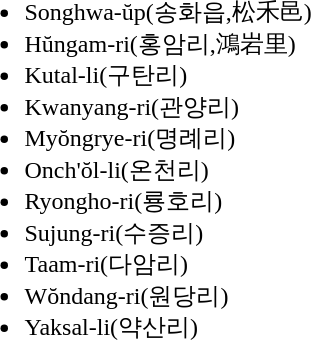<table>
<tr>
<td valign="top"><br><ul><li>Songhwa-ŭp(송화읍,松禾邑)</li><li>Hŭngam-ri(홍암리,鴻岩里)</li><li>Kutal-li(구탄리)</li><li>Kwanyang-ri(관양리)</li><li>Myŏngrye-ri(명례리)</li><li>Onch'ŏl-li(온천리)</li><li>Ryongho-ri(룡호리)</li><li>Sujung-ri(수증리)</li><li>Taam-ri(다암리)</li><li>Wŏndang-ri(원당리)</li><li>Yaksal-li(약산리)</li></ul></td>
</tr>
</table>
